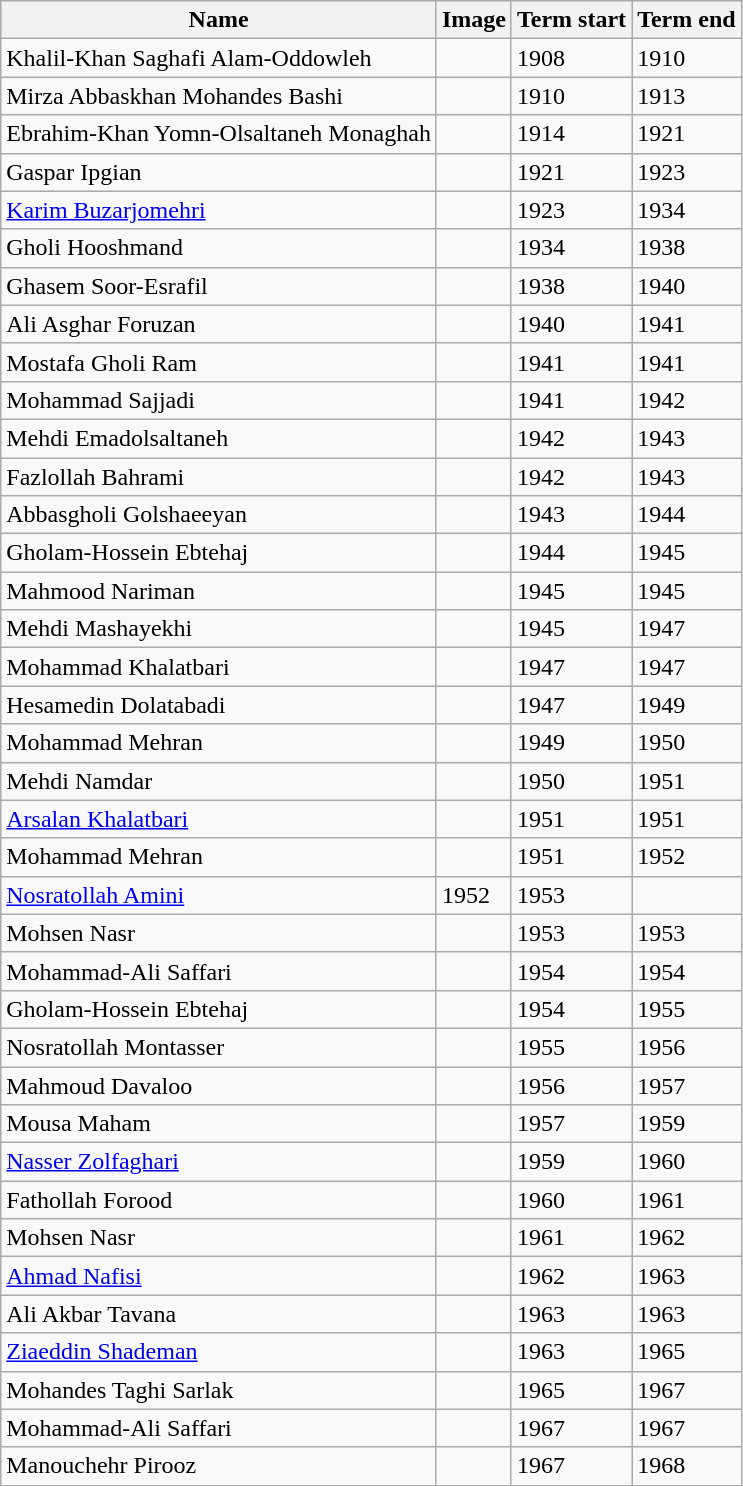<table class="wikitable sortable">
<tr ->
<th>Name</th>
<th>Image</th>
<th>Term start</th>
<th>Term end</th>
</tr>
<tr ->
<td>Khalil-Khan Saghafi Alam-Oddowleh</td>
<td></td>
<td>1908</td>
<td>1910</td>
</tr>
<tr ->
<td>Mirza Abbaskhan Mohandes Bashi</td>
<td></td>
<td>1910</td>
<td>1913</td>
</tr>
<tr ->
<td>Ebrahim-Khan Yomn-Olsaltaneh Monaghah </td>
<td></td>
<td>1914</td>
<td>1921</td>
</tr>
<tr ->
<td>Gaspar Ipgian</td>
<td></td>
<td>1921</td>
<td>1923</td>
</tr>
<tr ->
<td><a href='#'>Karim Buzarjomehri</a></td>
<td></td>
<td>1923</td>
<td>1934</td>
</tr>
<tr ->
<td>Gholi Hooshmand </td>
<td></td>
<td>1934</td>
<td>1938</td>
</tr>
<tr ->
<td>Ghasem Soor-Esrafil </td>
<td></td>
<td>1938</td>
<td>1940</td>
</tr>
<tr ->
<td>Ali Asghar Foruzan </td>
<td></td>
<td>1940</td>
<td>1941</td>
</tr>
<tr ->
<td>Mostafa Gholi Ram </td>
<td></td>
<td>1941</td>
<td>1941</td>
</tr>
<tr ->
<td>Mohammad Sajjadi </td>
<td></td>
<td>1941</td>
<td>1942</td>
</tr>
<tr ->
<td>Mehdi Emadolsaltaneh </td>
<td></td>
<td>1942</td>
<td>1943</td>
</tr>
<tr ->
<td>Fazlollah Bahrami </td>
<td></td>
<td>1942</td>
<td>1943</td>
</tr>
<tr ->
<td>Abbasgholi Golshaeeyan</td>
<td></td>
<td>1943</td>
<td>1944</td>
</tr>
<tr ->
<td>Gholam-Hossein Ebtehaj </td>
<td></td>
<td>1944</td>
<td>1945</td>
</tr>
<tr ->
<td>Mahmood Nariman </td>
<td></td>
<td>1945</td>
<td>1945</td>
</tr>
<tr ->
<td>Mehdi Mashayekhi </td>
<td></td>
<td>1945</td>
<td>1947</td>
</tr>
<tr ->
<td>Mohammad Khalatbari </td>
<td></td>
<td>1947</td>
<td>1947</td>
</tr>
<tr ->
<td>Hesamedin Dolatabadi  </td>
<td></td>
<td>1947</td>
<td>1949</td>
</tr>
<tr ->
<td>Mohammad Mehran</td>
<td></td>
<td>1949</td>
<td>1950</td>
</tr>
<tr ->
<td>Mehdi Namdar </td>
<td></td>
<td>1950</td>
<td>1951</td>
</tr>
<tr ->
<td><a href='#'>Arsalan Khalatbari</a></td>
<td></td>
<td>1951</td>
<td>1951</td>
</tr>
<tr ->
<td>Mohammad Mehran </td>
<td></td>
<td>1951</td>
<td>1952</td>
</tr>
<tr ->
<td><a href='#'>Nosratollah Amini</a></td>
<td>1952</td>
<td>1953</td>
<td></td>
</tr>
<tr ->
<td>Mohsen Nasr </td>
<td></td>
<td>1953</td>
<td>1953</td>
</tr>
<tr ->
<td>Mohammad-Ali Saffari</td>
<td></td>
<td>1954</td>
<td>1954</td>
</tr>
<tr ->
<td>Gholam-Hossein Ebtehaj </td>
<td></td>
<td>1954</td>
<td>1955</td>
</tr>
<tr ->
<td>Nosratollah Montasser </td>
<td></td>
<td>1955</td>
<td>1956</td>
</tr>
<tr ->
<td>Mahmoud Davaloo </td>
<td></td>
<td>1956</td>
<td>1957</td>
</tr>
<tr ->
<td>Mousa Maham </td>
<td></td>
<td>1957</td>
<td>1959</td>
</tr>
<tr ->
<td><a href='#'>Nasser Zolfaghari</a></td>
<td></td>
<td>1959</td>
<td>1960</td>
</tr>
<tr ->
<td>Fathollah Forood </td>
<td></td>
<td>1960</td>
<td>1961</td>
</tr>
<tr ->
<td>Mohsen Nasr </td>
<td></td>
<td>1961</td>
<td>1962</td>
</tr>
<tr ->
<td><a href='#'>Ahmad Nafisi</a></td>
<td></td>
<td>1962</td>
<td>1963</td>
</tr>
<tr ->
<td>Ali Akbar Tavana </td>
<td></td>
<td>1963</td>
<td>1963</td>
</tr>
<tr ->
<td><a href='#'>Ziaeddin Shademan</a></td>
<td></td>
<td>1963</td>
<td>1965</td>
</tr>
<tr ->
<td>Mohandes Taghi Sarlak </td>
<td></td>
<td>1965</td>
<td>1967</td>
</tr>
<tr ->
<td>Mohammad-Ali Saffari </td>
<td></td>
<td>1967</td>
<td>1967</td>
</tr>
<tr ->
<td>Manouchehr Pirooz </td>
<td></td>
<td>1967</td>
<td>1968</td>
</tr>
</table>
